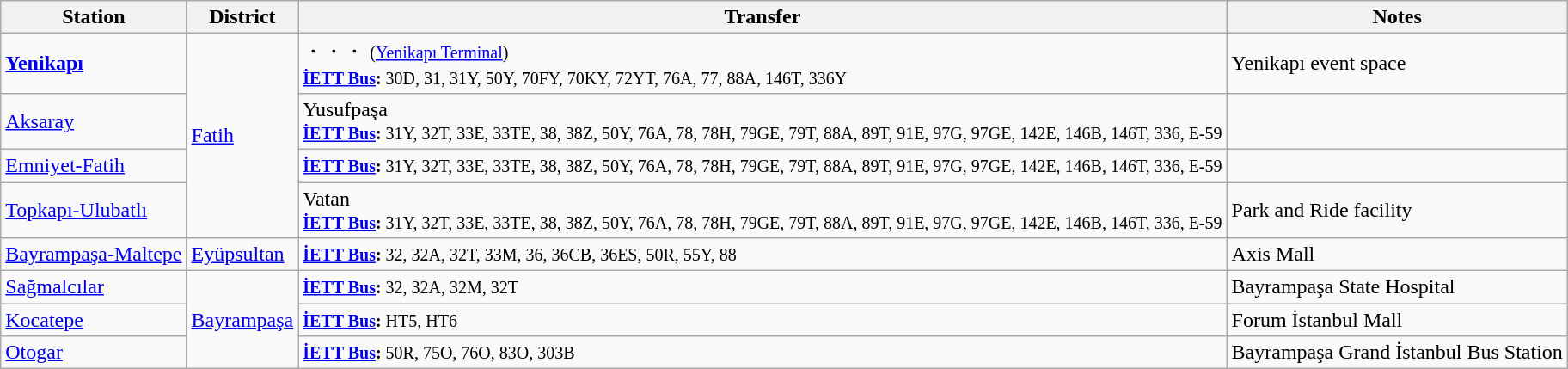<table class="wikitable">
<tr>
<th>Station</th>
<th>District</th>
<th>Transfer</th>
<th>Notes</th>
</tr>
<tr>
<td><a href='#'><strong>Yenikapı</strong></a></td>
<td rowspan="4"><a href='#'>Fatih</a></td>
<td> ・・・ <small>(<a href='#'>Yenikapı Terminal</a>)</small><br><small><strong><a href='#'>İETT Bus</a>:</strong> 30D, 31, 31Y, 50Y, 70FY, 70KY, 72YT, 76A, 77, 88A, 146T, 336Y</small></td>
<td>Yenikapı event space</td>
</tr>
<tr>
<td><a href='#'>Aksaray</a></td>
<td> Yusufpaşa<br><small><strong><a href='#'>İETT Bus</a>:</strong> 31Y, 32T, 33E, 33TE, 38, 38Z, 50Y, 76A, 78, 78H, 79GE, 79T, 88A, 89T, 91E, 97G, 97GE, 142E, 146B, 146T, 336, E-59</small></td>
<td></td>
</tr>
<tr>
<td><a href='#'>Emniyet-Fatih</a></td>
<td><small><strong><a href='#'>İETT Bus</a>:</strong> 31Y, 32T, 33E, 33TE, 38, 38Z, 50Y, 76A, 78, 78H, 79GE, 79T, 88A, 89T, 91E, 97G, 97GE, 142E, 146B, 146T, 336, E-59</small></td>
<td></td>
</tr>
<tr>
<td><a href='#'>Topkapı-Ulubatlı</a></td>
<td> Vatan<br><small><strong><a href='#'>İETT Bus</a>:</strong> 31Y, 32T, 33E, 33TE, 38, 38Z, 50Y, 76A, 78, 78H, 79GE, 79T, 88A, 89T, 91E, 97G, 97GE, 142E, 146B, 146T, 336, E-59</small></td>
<td>Park and Ride facility</td>
</tr>
<tr>
<td><a href='#'>Bayrampaşa-Maltepe</a></td>
<td><a href='#'>Eyüpsultan</a></td>
<td><small><strong><a href='#'>İETT Bus</a>:</strong> 32, 32A, 32T, 33M, 36, 36CB, 36ES, 50R, 55Y, 88</small></td>
<td>Axis Mall</td>
</tr>
<tr>
<td><a href='#'>Sağmalcılar</a></td>
<td rowspan="3"><a href='#'>Bayrampaşa</a></td>
<td><small><strong><a href='#'>İETT Bus</a>:</strong> 32, 32A, 32M, 32T</small></td>
<td>Bayrampaşa State Hospital</td>
</tr>
<tr>
<td><a href='#'>Kocatepe</a></td>
<td><small><strong><a href='#'>İETT Bus</a>:</strong> HT5, HT6</small></td>
<td>Forum İstanbul Mall</td>
</tr>
<tr>
<td><a href='#'>Otogar</a></td>
<td><small><strong><a href='#'>İETT Bus</a>:</strong> 50R, 75O, 76O, 83O, 303B</small></td>
<td>Bayrampaşa Grand İstanbul Bus Station</td>
</tr>
</table>
